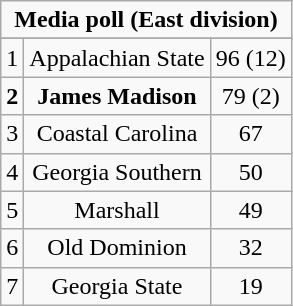<table class="wikitable" style="display: inline-table;">
<tr>
<td align="center" Colspan="3"><strong>Media poll (East division)</strong></td>
</tr>
<tr align="center">
</tr>
<tr align="center">
<td>1</td>
<td>Appalachian State</td>
<td>96 (12)</td>
</tr>
<tr align="center">
<td><strong>2</strong></td>
<td><strong>James Madison</strong></td>
<td>79 (2)</td>
</tr>
<tr align="center">
<td>3</td>
<td>Coastal Carolina</td>
<td>67</td>
</tr>
<tr align="center">
<td>4</td>
<td>Georgia Southern</td>
<td>50</td>
</tr>
<tr align="center">
<td>5</td>
<td>Marshall</td>
<td>49</td>
</tr>
<tr align="center">
<td>6</td>
<td>Old Dominion</td>
<td>32</td>
</tr>
<tr align="center">
<td>7</td>
<td>Georgia State</td>
<td>19</td>
</tr>
</table>
